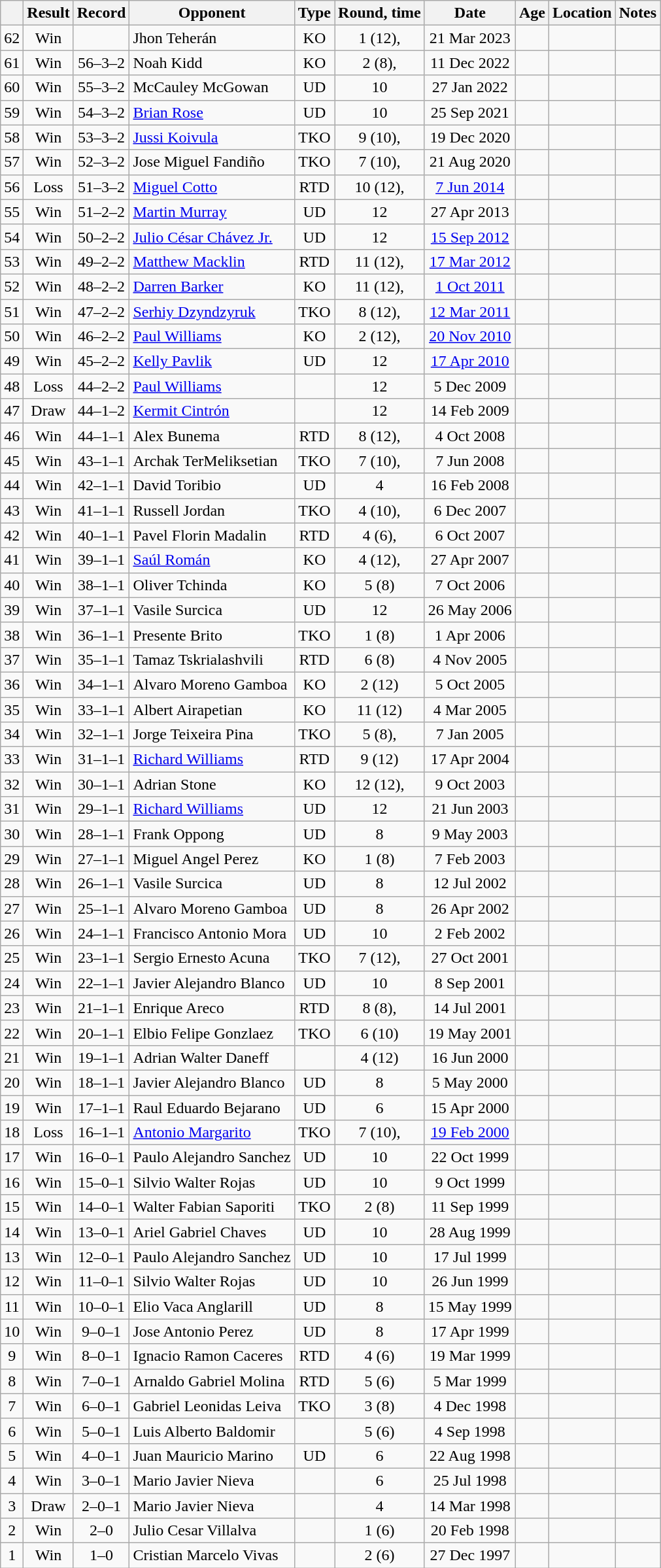<table class="wikitable" style="text-align:center">
<tr>
<th></th>
<th>Result</th>
<th>Record</th>
<th>Opponent</th>
<th>Type</th>
<th>Round, time</th>
<th>Date</th>
<th>Age</th>
<th>Location</th>
<th>Notes</th>
</tr>
<tr>
<td>62</td>
<td>Win</td>
<td></td>
<td style="text-align:left;">Jhon Teherán</td>
<td>KO</td>
<td>1 (12), </td>
<td>21 Mar 2023</td>
<td style="text-align:left;"></td>
<td style="text-align:left;"></td>
<td></td>
</tr>
<tr>
<td>61</td>
<td>Win</td>
<td>56–3–2</td>
<td style="text-align:left;">Noah Kidd</td>
<td>KO</td>
<td>2 (8), </td>
<td>11 Dec 2022</td>
<td style="text-align:left;"></td>
<td style="text-align:left;"></td>
<td></td>
</tr>
<tr>
<td>60</td>
<td>Win</td>
<td>55–3–2</td>
<td style="text-align:left;">McCauley McGowan</td>
<td>UD</td>
<td>10</td>
<td>27 Jan 2022</td>
<td style="text-align:left;"></td>
<td style="text-align:left;"></td>
<td></td>
</tr>
<tr>
<td>59</td>
<td>Win</td>
<td>54–3–2</td>
<td style="text-align:left;"><a href='#'>Brian Rose</a></td>
<td>UD</td>
<td>10</td>
<td>25 Sep 2021</td>
<td style="text-align:left;"></td>
<td style="text-align:left;"></td>
<td></td>
</tr>
<tr>
<td>58</td>
<td>Win</td>
<td>53–3–2</td>
<td style="text-align:left;"><a href='#'>Jussi Koivula</a></td>
<td>TKO</td>
<td>9 (10), </td>
<td>19 Dec 2020</td>
<td style="text-align:left;"></td>
<td style="text-align:left;"></td>
<td></td>
</tr>
<tr>
<td>57</td>
<td>Win</td>
<td>52–3–2</td>
<td style="text-align:left;">Jose Miguel Fandiño</td>
<td>TKO</td>
<td>7 (10), </td>
<td>21 Aug 2020</td>
<td style="text-align:left;"></td>
<td style="text-align:left;"></td>
<td></td>
</tr>
<tr>
<td>56</td>
<td>Loss</td>
<td>51–3–2</td>
<td style="text-align:left;"><a href='#'>Miguel Cotto</a></td>
<td>RTD</td>
<td>10 (12), </td>
<td><a href='#'>7 Jun 2014</a></td>
<td style="text-align:left;"></td>
<td style="text-align:left;"></td>
<td style="text-align:left;"></td>
</tr>
<tr>
<td>55</td>
<td>Win</td>
<td>51–2–2</td>
<td style="text-align:left;"><a href='#'>Martin Murray</a></td>
<td>UD</td>
<td>12</td>
<td>27 Apr 2013</td>
<td style="text-align:left;"></td>
<td style="text-align:left;"></td>
<td style="text-align:left;"></td>
</tr>
<tr>
<td>54</td>
<td>Win</td>
<td>50–2–2</td>
<td style="text-align:left;"><a href='#'>Julio César Chávez Jr.</a></td>
<td>UD</td>
<td>12</td>
<td><a href='#'>15 Sep 2012</a></td>
<td style="text-align:left;"></td>
<td style="text-align:left;"></td>
<td style="text-align:left;"></td>
</tr>
<tr>
<td>53</td>
<td>Win</td>
<td>49–2–2</td>
<td style="text-align:left;"><a href='#'>Matthew Macklin</a></td>
<td>RTD</td>
<td>11 (12), </td>
<td><a href='#'>17 Mar 2012</a></td>
<td style="text-align:left;"></td>
<td style="text-align:left;"></td>
<td style="text-align:left;"></td>
</tr>
<tr>
<td>52</td>
<td>Win</td>
<td>48–2–2</td>
<td style="text-align:left;"><a href='#'>Darren Barker</a></td>
<td>KO</td>
<td>11 (12), </td>
<td><a href='#'>1 Oct 2011</a></td>
<td style="text-align:left;"></td>
<td style="text-align:left;"></td>
<td style="text-align:left;"></td>
</tr>
<tr>
<td>51</td>
<td>Win</td>
<td>47–2–2</td>
<td style="text-align:left;"><a href='#'>Serhiy Dzyndzyruk</a></td>
<td>TKO</td>
<td>8 (12), </td>
<td><a href='#'>12 Mar 2011</a></td>
<td style="text-align:left;"></td>
<td style="text-align:left;"></td>
<td style="text-align:left;"></td>
</tr>
<tr>
<td>50</td>
<td>Win</td>
<td>46–2–2</td>
<td style="text-align:left;"><a href='#'>Paul Williams</a></td>
<td>KO</td>
<td>2 (12), </td>
<td><a href='#'>20 Nov 2010</a></td>
<td style="text-align:left;"></td>
<td style="text-align:left;"></td>
<td style="text-align:left;"></td>
</tr>
<tr>
<td>49</td>
<td>Win</td>
<td>45–2–2</td>
<td style="text-align:left;"><a href='#'>Kelly Pavlik</a></td>
<td>UD</td>
<td>12</td>
<td><a href='#'>17 Apr 2010</a></td>
<td style="text-align:left;"></td>
<td style="text-align:left;"></td>
<td style="text-align:left;"></td>
</tr>
<tr>
<td>48</td>
<td>Loss</td>
<td>44–2–2</td>
<td style="text-align:left;"><a href='#'>Paul Williams</a></td>
<td></td>
<td>12</td>
<td>5 Dec 2009</td>
<td style="text-align:left;"></td>
<td style="text-align:left;"></td>
<td style="text-align:left;"></td>
</tr>
<tr>
<td>47</td>
<td>Draw</td>
<td>44–1–2</td>
<td style="text-align:left;"><a href='#'>Kermit Cintrón</a></td>
<td></td>
<td>12</td>
<td>14 Feb 2009</td>
<td style="text-align:left;"></td>
<td style="text-align:left;"></td>
<td style="text-align:left;"></td>
</tr>
<tr>
<td>46</td>
<td>Win</td>
<td>44–1–1</td>
<td style="text-align:left;">Alex Bunema</td>
<td>RTD</td>
<td>8 (12), </td>
<td>4 Oct 2008</td>
<td style="text-align:left;"></td>
<td style="text-align:left;"></td>
<td style="text-align:left;"></td>
</tr>
<tr>
<td>45</td>
<td>Win</td>
<td>43–1–1</td>
<td style="text-align:left;">Archak TerMeliksetian</td>
<td>TKO</td>
<td>7 (10), </td>
<td>7 Jun 2008</td>
<td style="text-align:left;"></td>
<td style="text-align:left;"></td>
<td></td>
</tr>
<tr>
<td>44</td>
<td>Win</td>
<td>42–1–1</td>
<td style="text-align:left;">David Toribio</td>
<td>UD</td>
<td>4</td>
<td>16 Feb 2008</td>
<td style="text-align:left;"></td>
<td style="text-align:left;"></td>
<td></td>
</tr>
<tr>
<td>43</td>
<td>Win</td>
<td>41–1–1</td>
<td style="text-align:left;">Russell Jordan</td>
<td>TKO</td>
<td>4 (10), </td>
<td>6 Dec 2007</td>
<td style="text-align:left;"></td>
<td style="text-align:left;"></td>
<td></td>
</tr>
<tr>
<td>42</td>
<td>Win</td>
<td>40–1–1</td>
<td style="text-align:left;">Pavel Florin Madalin</td>
<td>RTD</td>
<td>4 (6), </td>
<td>6 Oct 2007</td>
<td style="text-align:left;"></td>
<td style="text-align:left;"></td>
<td></td>
</tr>
<tr>
<td>41</td>
<td>Win</td>
<td>39–1–1</td>
<td style="text-align:left;"><a href='#'>Saúl Román</a></td>
<td>KO</td>
<td>4 (12), </td>
<td>27 Apr 2007</td>
<td style="text-align:left;"></td>
<td style="text-align:left;"></td>
<td></td>
</tr>
<tr>
<td>40</td>
<td>Win</td>
<td>38–1–1</td>
<td style="text-align:left;">Oliver Tchinda</td>
<td>KO</td>
<td>5 (8)</td>
<td>7 Oct 2006</td>
<td style="text-align:left;"></td>
<td style="text-align:left;"></td>
<td></td>
</tr>
<tr>
<td>39</td>
<td>Win</td>
<td>37–1–1</td>
<td style="text-align:left;">Vasile Surcica</td>
<td>UD</td>
<td>12</td>
<td>26 May 2006</td>
<td style="text-align:left;"></td>
<td style="text-align:left;"></td>
<td style="text-align:left;"></td>
</tr>
<tr>
<td>38</td>
<td>Win</td>
<td>36–1–1</td>
<td style="text-align:left;">Presente Brito</td>
<td>TKO</td>
<td>1 (8)</td>
<td>1 Apr 2006</td>
<td style="text-align:left;"></td>
<td style="text-align:left;"></td>
<td></td>
</tr>
<tr>
<td>37</td>
<td>Win</td>
<td>35–1–1</td>
<td style="text-align:left;">Tamaz Tskrialashvili</td>
<td>RTD</td>
<td>6 (8)</td>
<td>4 Nov 2005</td>
<td style="text-align:left;"></td>
<td style="text-align:left;"></td>
<td></td>
</tr>
<tr>
<td>36</td>
<td>Win</td>
<td>34–1–1</td>
<td style="text-align:left;">Alvaro Moreno Gamboa</td>
<td>KO</td>
<td>2 (12)</td>
<td>5 Oct 2005</td>
<td style="text-align:left;"></td>
<td style="text-align:left;"></td>
<td style="text-align:left;"></td>
</tr>
<tr>
<td>35</td>
<td>Win</td>
<td>33–1–1</td>
<td style="text-align:left;">Albert Airapetian</td>
<td>KO</td>
<td>11 (12)</td>
<td>4 Mar 2005</td>
<td style="text-align:left;"></td>
<td style="text-align:left;"></td>
<td style="text-align:left;"></td>
</tr>
<tr>
<td>34</td>
<td>Win</td>
<td>32–1–1</td>
<td style="text-align:left;">Jorge Teixeira Pina</td>
<td>TKO</td>
<td>5 (8), </td>
<td>7 Jan 2005</td>
<td style="text-align:left;"></td>
<td></td>
</tr>
<tr>
<td>33</td>
<td>Win</td>
<td>31–1–1</td>
<td style="text-align:left;"><a href='#'>Richard Williams</a></td>
<td>RTD</td>
<td>9 (12)</td>
<td>17 Apr 2004</td>
<td style="text-align:left;"></td>
<td style="text-align:left;"></td>
<td style="text-align:left;"></td>
</tr>
<tr>
<td>32</td>
<td>Win</td>
<td>30–1–1</td>
<td style="text-align:left;">Adrian Stone</td>
<td>KO</td>
<td>12 (12), </td>
<td>9 Oct 2003</td>
<td style="text-align:left;"></td>
<td style="text-align:left;"></td>
<td style="text-align:left;"></td>
</tr>
<tr>
<td>31</td>
<td>Win</td>
<td>29–1–1</td>
<td style="text-align:left;"><a href='#'>Richard Williams</a></td>
<td>UD</td>
<td>12</td>
<td>21 Jun 2003</td>
<td style="text-align:left;"></td>
<td style="text-align:left;"></td>
<td style="text-align:left;"></td>
</tr>
<tr>
<td>30</td>
<td>Win</td>
<td>28–1–1</td>
<td style="text-align:left;">Frank Oppong</td>
<td>UD</td>
<td>8</td>
<td>9 May 2003</td>
<td style="text-align:left;"></td>
<td style="text-align:left;"></td>
<td></td>
</tr>
<tr>
<td>29</td>
<td>Win</td>
<td>27–1–1</td>
<td style="text-align:left;">Miguel Angel Perez</td>
<td>KO</td>
<td>1 (8)</td>
<td>7 Feb 2003</td>
<td style="text-align:left;"></td>
<td style="text-align:left;"></td>
<td></td>
</tr>
<tr>
<td>28</td>
<td>Win</td>
<td>26–1–1</td>
<td style="text-align:left;">Vasile Surcica</td>
<td>UD</td>
<td>8</td>
<td>12 Jul 2002</td>
<td style="text-align:left;"></td>
<td style="text-align:left;"></td>
<td></td>
</tr>
<tr>
<td>27</td>
<td>Win</td>
<td>25–1–1</td>
<td style="text-align:left;">Alvaro Moreno Gamboa</td>
<td>UD</td>
<td>8</td>
<td>26 Apr 2002</td>
<td style="text-align:left;"></td>
<td style="text-align:left;"></td>
<td></td>
</tr>
<tr>
<td>26</td>
<td>Win</td>
<td>24–1–1</td>
<td style="text-align:left;">Francisco Antonio Mora</td>
<td>UD</td>
<td>10</td>
<td>2 Feb 2002</td>
<td style="text-align:left;"></td>
<td style="text-align:left;"></td>
<td></td>
</tr>
<tr>
<td>25</td>
<td>Win</td>
<td>23–1–1</td>
<td style="text-align:left;">Sergio Ernesto Acuna</td>
<td>TKO</td>
<td>7 (12), </td>
<td>27 Oct 2001</td>
<td style="text-align:left;"></td>
<td style="text-align:left;"></td>
<td style="text-align:left;"></td>
</tr>
<tr>
<td>24</td>
<td>Win</td>
<td>22–1–1</td>
<td style="text-align:left;">Javier Alejandro Blanco</td>
<td>UD</td>
<td>10</td>
<td>8 Sep 2001</td>
<td style="text-align:left;"></td>
<td style="text-align:left;"></td>
<td style="text-align:left;"></td>
</tr>
<tr>
<td>23</td>
<td>Win</td>
<td>21–1–1</td>
<td style="text-align:left;">Enrique Areco</td>
<td>RTD</td>
<td>8 (8), </td>
<td>14 Jul 2001</td>
<td style="text-align:left;"></td>
<td style="text-align:left;"></td>
<td></td>
</tr>
<tr>
<td>22</td>
<td>Win</td>
<td>20–1–1</td>
<td style="text-align:left;">Elbio Felipe Gonzlaez</td>
<td>TKO</td>
<td>6 (10)</td>
<td>19 May 2001</td>
<td style="text-align:left;"></td>
<td style="text-align:left;"></td>
<td></td>
</tr>
<tr>
<td>21</td>
<td>Win</td>
<td>19–1–1</td>
<td style="text-align:left;">Adrian Walter Daneff</td>
<td></td>
<td>4 (12)</td>
<td>16 Jun 2000</td>
<td style="text-align:left;"></td>
<td style="text-align:left;"></td>
<td style="text-align:left;"></td>
</tr>
<tr>
<td>20</td>
<td>Win</td>
<td>18–1–1</td>
<td style="text-align:left;">Javier Alejandro Blanco</td>
<td>UD</td>
<td>8</td>
<td>5 May 2000</td>
<td style="text-align:left;"></td>
<td style="text-align:left;"></td>
<td></td>
</tr>
<tr>
<td>19</td>
<td>Win</td>
<td>17–1–1</td>
<td style="text-align:left;">Raul Eduardo Bejarano</td>
<td>UD</td>
<td>6</td>
<td>15 Apr 2000</td>
<td style="text-align:left;"></td>
<td style="text-align:left;"></td>
<td></td>
</tr>
<tr>
<td>18</td>
<td>Loss</td>
<td>16–1–1</td>
<td style="text-align:left;"><a href='#'>Antonio Margarito</a></td>
<td>TKO</td>
<td>7 (10), </td>
<td><a href='#'>19 Feb 2000</a></td>
<td style="text-align:left;"></td>
<td style="text-align:left;"></td>
<td></td>
</tr>
<tr>
<td>17</td>
<td>Win</td>
<td>16–0–1</td>
<td style="text-align:left;">Paulo Alejandro Sanchez</td>
<td>UD</td>
<td>10</td>
<td>22 Oct 1999</td>
<td style="text-align:left;"></td>
<td style="text-align:left;"></td>
<td></td>
</tr>
<tr>
<td>16</td>
<td>Win</td>
<td>15–0–1</td>
<td style="text-align:left;">Silvio Walter Rojas</td>
<td>UD</td>
<td>10</td>
<td>9 Oct 1999</td>
<td style="text-align:left;"></td>
<td style="text-align:left;"></td>
<td></td>
</tr>
<tr>
<td>15</td>
<td>Win</td>
<td>14–0–1</td>
<td style="text-align:left;">Walter Fabian Saporiti</td>
<td>TKO</td>
<td>2 (8)</td>
<td>11 Sep 1999</td>
<td style="text-align:left;"></td>
<td style="text-align:left;"></td>
<td></td>
</tr>
<tr>
<td>14</td>
<td>Win</td>
<td>13–0–1</td>
<td style="text-align:left;">Ariel Gabriel Chaves</td>
<td>UD</td>
<td>10</td>
<td>28 Aug 1999</td>
<td style="text-align:left;"></td>
<td style="text-align:left;"></td>
<td></td>
</tr>
<tr>
<td>13</td>
<td>Win</td>
<td>12–0–1</td>
<td style="text-align:left;">Paulo Alejandro Sanchez</td>
<td>UD</td>
<td>10</td>
<td>17 Jul 1999</td>
<td style="text-align:left;"></td>
<td style="text-align:left;"></td>
<td></td>
</tr>
<tr>
<td>12</td>
<td>Win</td>
<td>11–0–1</td>
<td style="text-align:left;">Silvio Walter Rojas</td>
<td>UD</td>
<td>10</td>
<td>26 Jun 1999</td>
<td style="text-align:left;"></td>
<td style="text-align:left;"></td>
<td></td>
</tr>
<tr>
<td>11</td>
<td>Win</td>
<td>10–0–1</td>
<td style="text-align:left;">Elio Vaca Anglarill</td>
<td>UD</td>
<td>8</td>
<td>15 May 1999</td>
<td style="text-align:left;"></td>
<td style="text-align:left;"></td>
<td></td>
</tr>
<tr>
<td>10</td>
<td>Win</td>
<td>9–0–1</td>
<td style="text-align:left;">Jose Antonio Perez</td>
<td>UD</td>
<td>8</td>
<td>17 Apr 1999</td>
<td style="text-align:left;"></td>
<td style="text-align:left;"></td>
<td></td>
</tr>
<tr>
<td>9</td>
<td>Win</td>
<td>8–0–1</td>
<td style="text-align:left;">Ignacio Ramon Caceres</td>
<td>RTD</td>
<td>4 (6)</td>
<td>19 Mar 1999</td>
<td style="text-align:left;"></td>
<td style="text-align:left;"></td>
<td></td>
</tr>
<tr>
<td>8</td>
<td>Win</td>
<td>7–0–1</td>
<td style="text-align:left;">Arnaldo Gabriel Molina</td>
<td>RTD</td>
<td>5 (6)</td>
<td>5 Mar 1999</td>
<td style="text-align:left;"></td>
<td style="text-align:left;"></td>
<td></td>
</tr>
<tr>
<td>7</td>
<td>Win</td>
<td>6–0–1</td>
<td style="text-align:left;">Gabriel Leonidas Leiva</td>
<td>TKO</td>
<td>3 (8)</td>
<td>4 Dec 1998</td>
<td style="text-align:left;"></td>
<td style="text-align:left;"></td>
<td></td>
</tr>
<tr>
<td>6</td>
<td>Win</td>
<td>5–0–1</td>
<td style="text-align:left;">Luis Alberto Baldomir</td>
<td></td>
<td>5 (6)</td>
<td>4 Sep 1998</td>
<td style="text-align:left;"></td>
<td style="text-align:left;"></td>
<td></td>
</tr>
<tr>
<td>5</td>
<td>Win</td>
<td>4–0–1</td>
<td style="text-align:left;">Juan Mauricio Marino</td>
<td>UD</td>
<td>6</td>
<td>22 Aug 1998</td>
<td style="text-align:left;"></td>
<td style="text-align:left;"></td>
<td></td>
</tr>
<tr>
<td>4</td>
<td>Win</td>
<td>3–0–1</td>
<td style="text-align:left;">Mario Javier Nieva</td>
<td></td>
<td>6</td>
<td>25 Jul 1998</td>
<td style="text-align:left;"></td>
<td style="text-align:left;"></td>
<td></td>
</tr>
<tr>
<td>3</td>
<td>Draw</td>
<td>2–0–1</td>
<td style="text-align:left;">Mario Javier Nieva</td>
<td></td>
<td>4</td>
<td>14 Mar 1998</td>
<td style="text-align:left;"></td>
<td style="text-align:left;"></td>
<td></td>
</tr>
<tr>
<td>2</td>
<td>Win</td>
<td>2–0</td>
<td style="text-align:left;">Julio Cesar Villalva</td>
<td></td>
<td>1 (6)</td>
<td>20 Feb 1998</td>
<td style="text-align:left;"></td>
<td style="text-align:left;"></td>
<td></td>
</tr>
<tr>
<td>1</td>
<td>Win</td>
<td>1–0</td>
<td style="text-align:left;">Cristian Marcelo Vivas</td>
<td></td>
<td>2 (6)</td>
<td>27 Dec 1997</td>
<td style="text-align:left;"></td>
<td style="text-align:left;"></td>
<td></td>
</tr>
</table>
